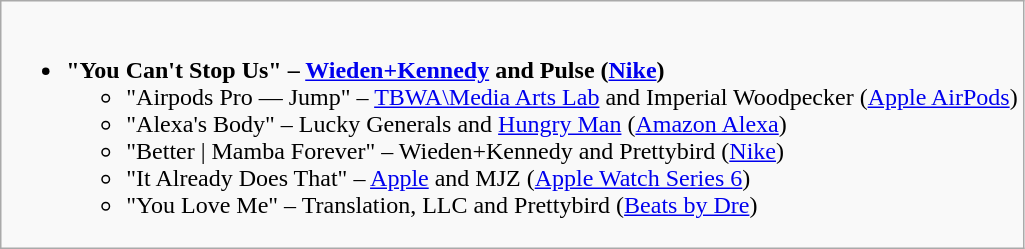<table class="wikitable">
<tr>
<td style="vertical-align:top;"><br><ul><li><strong>"You Can't Stop Us" – <a href='#'>Wieden+Kennedy</a> and Pulse (<a href='#'>Nike</a>)</strong><ul><li>"Airpods Pro — Jump" – <a href='#'>TBWA\Media Arts Lab</a> and Imperial Woodpecker (<a href='#'>Apple AirPods</a>)</li><li>"Alexa's Body" – Lucky Generals and <a href='#'>Hungry Man</a> (<a href='#'>Amazon Alexa</a>)</li><li>"Better | Mamba Forever" – Wieden+Kennedy and Prettybird (<a href='#'>Nike</a>)</li><li>"It Already Does That" – <a href='#'>Apple</a> and MJZ (<a href='#'>Apple Watch Series 6</a>)</li><li>"You Love Me" – Translation, LLC and Prettybird (<a href='#'>Beats by Dre</a>)</li></ul></li></ul></td>
</tr>
</table>
